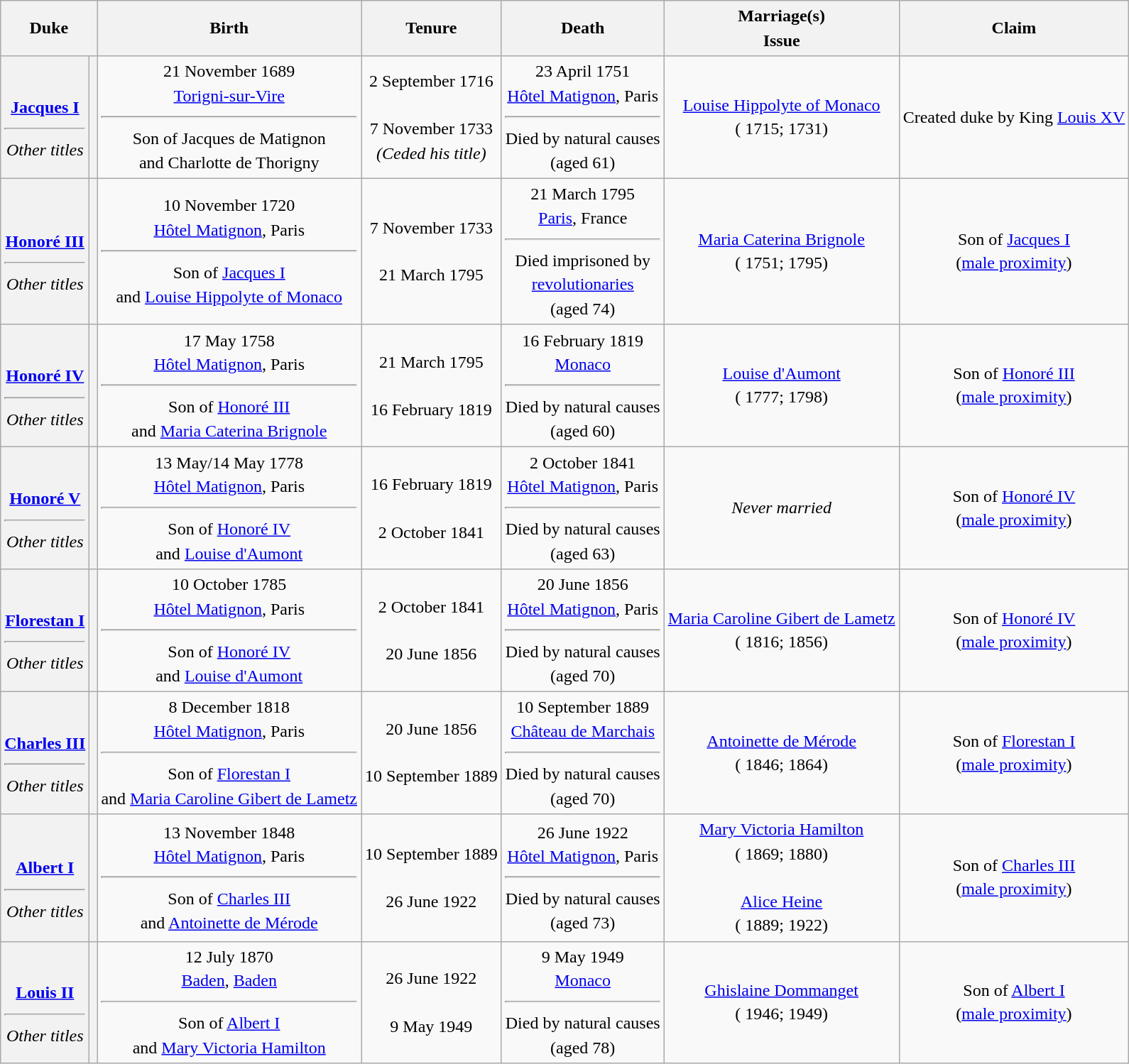<table class="wikitable" style="line-height:1.4em; text-align:center">
<tr>
<th colspan=2>Duke</th>
<th>Birth</th>
<th>Tenure</th>
<th>Death</th>
<th>Marriage(s)<br>Issue</th>
<th>Claim</th>
</tr>
<tr>
<th style="font-weight:normal"><br><strong><a href='#'>Jacques I</a></strong><hr><em>Other titles</em><br></th>
<th style="font-weight:normal"></th>
<td>21 November 1689<br><a href='#'>Torigni-sur-Vire</a><hr>Son of Jacques de Matignon<br>and Charlotte de Thorigny</td>
<td>2 September 1716<br><br>7 November 1733<br><em>(Ceded his title)</em></td>
<td>23 April 1751<br><a href='#'>Hôtel Matignon</a>, Paris<hr>Died by natural causes<br>(aged 61)</td>
<td><a href='#'>Louise Hippolyte of Monaco</a><br>( 1715;  1731)<br></td>
<td>Created duke by King <a href='#'>Louis XV</a></td>
</tr>
<tr>
<th style="font-weight:normal"><br><strong><a href='#'>Honoré III</a></strong><hr><em>Other titles</em><br></th>
<th style="font-weight:normal"></th>
<td>10 November 1720<br><a href='#'>Hôtel Matignon</a>, Paris<hr>Son of <a href='#'>Jacques I</a><br>and <a href='#'>Louise Hippolyte of Monaco</a></td>
<td>7 November 1733<br><br>21 March 1795</td>
<td>21 March 1795<br><a href='#'>Paris</a>, France<hr>Died imprisoned by<br><a href='#'>revolutionaries</a><br>(aged 74)</td>
<td><a href='#'>Maria Caterina Brignole</a><br>( 1751;  1795)<br></td>
<td>Son of <a href='#'>Jacques I</a><br>(<a href='#'>male proximity</a>)</td>
</tr>
<tr>
<th style="font-weight:normal"><br><strong><a href='#'>Honoré IV</a></strong><hr><em>Other titles</em><br></th>
<th style="font-weight:normal"></th>
<td>17 May 1758<br><a href='#'>Hôtel Matignon</a>, Paris<hr>Son of <a href='#'>Honoré III</a><br>and <a href='#'>Maria Caterina Brignole</a></td>
<td>21 March 1795<br><br>16 February 1819</td>
<td>16 February 1819<br><a href='#'>Monaco</a><hr>Died by natural causes<br>(aged 60)</td>
<td><a href='#'>Louise d'Aumont</a><br>( 1777;  1798)<br></td>
<td>Son of <a href='#'>Honoré III</a><br>(<a href='#'>male proximity</a>)</td>
</tr>
<tr>
<th style="font-weight:normal"><br><strong><a href='#'>Honoré V</a></strong><hr><em>Other titles</em><br></th>
<th style="font-weight:normal"></th>
<td>13 May/14 May 1778<br><a href='#'>Hôtel Matignon</a>, Paris<hr>Son of <a href='#'>Honoré IV</a><br>and <a href='#'>Louise d'Aumont</a></td>
<td>16 February 1819<br><br>2 October 1841</td>
<td>2 October 1841<br><a href='#'>Hôtel Matignon</a>, Paris<hr>Died by natural causes<br>(aged 63)</td>
<td><em>Never married</em></td>
<td>Son of <a href='#'>Honoré IV</a><br>(<a href='#'>male proximity</a>)</td>
</tr>
<tr>
<th style="font-weight:normal"><br><strong><a href='#'>Florestan I</a></strong><hr><em>Other titles</em><br></th>
<th style="font-weight:normal"></th>
<td>10 October 1785<br><a href='#'>Hôtel Matignon</a>, Paris<hr>Son of <a href='#'>Honoré IV</a><br>and <a href='#'>Louise d'Aumont</a></td>
<td>2 October 1841<br><br>20 June 1856</td>
<td>20 June 1856<br><a href='#'>Hôtel Matignon</a>, Paris<hr>Died by natural causes<br>(aged 70)</td>
<td><a href='#'>Maria Caroline Gibert de Lametz</a><br>( 1816;  1856)<br></td>
<td>Son of <a href='#'>Honoré IV</a><br>(<a href='#'>male proximity</a>)</td>
</tr>
<tr>
<th style="font-weight:normal"><br><strong><a href='#'>Charles III</a></strong><hr><em>Other titles</em><br></th>
<th style="font-weight:normal"></th>
<td>8 December 1818<br><a href='#'>Hôtel Matignon</a>, Paris<hr>Son of <a href='#'>Florestan I</a><br>and <a href='#'>Maria Caroline Gibert de Lametz</a></td>
<td>20 June 1856<br><br>10 September 1889</td>
<td>10 September 1889<br><a href='#'>Château de Marchais</a><hr>Died by natural causes<br>(aged 70)</td>
<td><a href='#'>Antoinette de Mérode</a><br>( 1846;  1864)<br></td>
<td>Son of <a href='#'>Florestan I</a><br>(<a href='#'>male proximity</a>)</td>
</tr>
<tr>
<th style="font-weight:normal"><br><strong><a href='#'>Albert I</a></strong><hr><em>Other titles</em><br></th>
<th style="font-weight:normal"></th>
<td>13 November 1848<br><a href='#'>Hôtel Matignon</a>, Paris<hr>Son of <a href='#'>Charles III</a><br>and <a href='#'>Antoinette de Mérode</a></td>
<td>10 September 1889<br><br>26 June 1922</td>
<td>26 June 1922<br><a href='#'>Hôtel Matignon</a>, Paris<hr>Died by natural causes<br>(aged 73)</td>
<td> <a href='#'>Mary Victoria Hamilton</a><br>( 1869;  1880)<br><br> <a href='#'>Alice Heine</a><br>( 1889;  1922)<br></td>
<td>Son of <a href='#'>Charles III</a><br>(<a href='#'>male proximity</a>)</td>
</tr>
<tr>
<th style="font-weight:normal"><br><strong><a href='#'>Louis II</a></strong><hr><em>Other titles</em><br></th>
<th style="font-weight:normal"></th>
<td>12 July 1870<br><a href='#'>Baden</a>, <a href='#'>Baden</a><hr>Son of <a href='#'>Albert I</a><br>and <a href='#'>Mary Victoria Hamilton</a></td>
<td>26 June 1922<br><br>9 May 1949</td>
<td>9 May 1949<br><a href='#'>Monaco</a><hr>Died by natural causes<br>(aged 78)</td>
<td><a href='#'>Ghislaine Dommanget</a><br>( 1946;  1949)<br></td>
<td>Son of <a href='#'>Albert I</a><br>(<a href='#'>male proximity</a>)</td>
</tr>
</table>
